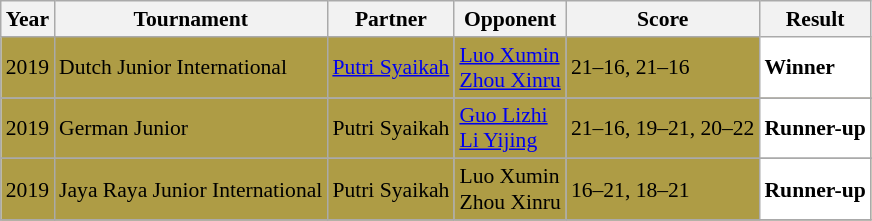<table class="sortable wikitable" style="font-size: 90%;">
<tr>
<th>Year</th>
<th>Tournament</th>
<th>Partner</th>
<th>Opponent</th>
<th>Score</th>
<th>Result</th>
</tr>
<tr style="background:#AE9C45">
<td align="center">2019</td>
<td align="left">Dutch Junior International</td>
<td align="left"> <a href='#'>Putri Syaikah</a></td>
<td align="left"> <a href='#'>Luo Xumin</a><br> <a href='#'>Zhou Xinru</a></td>
<td align="left">21–16, 21–16</td>
<td style="text-align:left; background:white"> <strong>Winner</strong></td>
</tr>
<tr>
</tr>
<tr style="background:#AE9C45">
<td align="center">2019</td>
<td align="left">German Junior</td>
<td align="left"> Putri Syaikah</td>
<td align="left"> <a href='#'>Guo Lizhi</a><br> <a href='#'>Li Yijing</a></td>
<td align="left">21–16, 19–21, 20–22</td>
<td style="text-align:left; background:white"> <strong>Runner-up</strong></td>
</tr>
<tr>
</tr>
<tr style="background:#AE9C45">
<td align="center">2019</td>
<td align="left">Jaya Raya Junior International</td>
<td align="left"> Putri Syaikah</td>
<td align="left"> Luo Xumin <br> Zhou Xinru</td>
<td align="left">16–21, 18–21</td>
<td style="text-align:left; background:white"> <strong>Runner-up</strong></td>
</tr>
<tr>
</tr>
</table>
